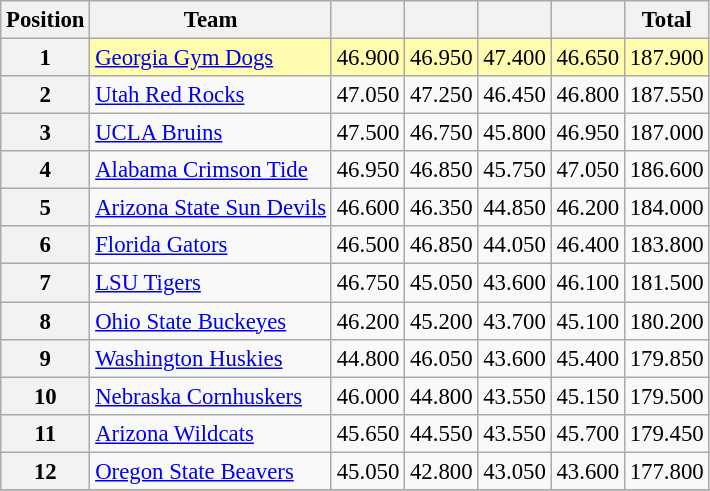<table class="wikitable sortable" style="text-align:center; font-size:95%">
<tr>
<th scope=col>Position</th>
<th scope=col>Team</th>
<th scope=col></th>
<th scope=col></th>
<th scope=col></th>
<th scope=col></th>
<th scope=col>Total</th>
</tr>
<tr bgcolor=fffcaf>
<th scope=row>1</th>
<td align=left><a href='#'>Georgia Gym Dogs</a></td>
<td>46.900</td>
<td>46.950</td>
<td>47.400</td>
<td>46.650</td>
<td>187.900</td>
</tr>
<tr>
<th scope=row>2</th>
<td align=left><a href='#'>Utah Red Rocks</a></td>
<td>47.050</td>
<td>47.250</td>
<td>46.450</td>
<td>46.800</td>
<td>187.550</td>
</tr>
<tr>
<th scope=row>3</th>
<td align=left><a href='#'>UCLA Bruins</a></td>
<td>47.500</td>
<td>46.750</td>
<td>45.800</td>
<td>46.950</td>
<td>187.000</td>
</tr>
<tr>
<th scope=row>4</th>
<td align=left><a href='#'>Alabama Crimson Tide</a></td>
<td>46.950</td>
<td>46.850</td>
<td>45.750</td>
<td>47.050</td>
<td>186.600</td>
</tr>
<tr>
<th scope=row>5</th>
<td align=left><a href='#'>Arizona State Sun Devils</a></td>
<td>46.600</td>
<td>46.350</td>
<td>44.850</td>
<td>46.200</td>
<td>184.000</td>
</tr>
<tr>
<th scope=row>6</th>
<td align=left><a href='#'>Florida Gators</a></td>
<td>46.500</td>
<td>46.850</td>
<td>44.050</td>
<td>46.400</td>
<td>183.800</td>
</tr>
<tr>
<th scope=row>7</th>
<td align=left><a href='#'>LSU Tigers</a></td>
<td>46.750</td>
<td>45.050</td>
<td>43.600</td>
<td>46.100</td>
<td>181.500</td>
</tr>
<tr>
<th scope=row>8</th>
<td align=left><a href='#'>Ohio State Buckeyes</a></td>
<td>46.200</td>
<td>45.200</td>
<td>43.700</td>
<td>45.100</td>
<td>180.200</td>
</tr>
<tr>
<th scope=row>9</th>
<td align=left><a href='#'>Washington Huskies</a></td>
<td>44.800</td>
<td>46.050</td>
<td>43.600</td>
<td>45.400</td>
<td>179.850</td>
</tr>
<tr>
<th scope=row>10</th>
<td align=left><a href='#'>Nebraska Cornhuskers</a></td>
<td>46.000</td>
<td>44.800</td>
<td>43.550</td>
<td>45.150</td>
<td>179.500</td>
</tr>
<tr>
<th scope=row>11</th>
<td align=left><a href='#'>Arizona Wildcats</a></td>
<td>45.650</td>
<td>44.550</td>
<td>43.550</td>
<td>45.700</td>
<td>179.450</td>
</tr>
<tr>
<th scope=row>12</th>
<td align=left><a href='#'>Oregon State Beavers</a></td>
<td>45.050</td>
<td>42.800</td>
<td>43.050</td>
<td>43.600</td>
<td>177.800</td>
</tr>
<tr>
</tr>
</table>
